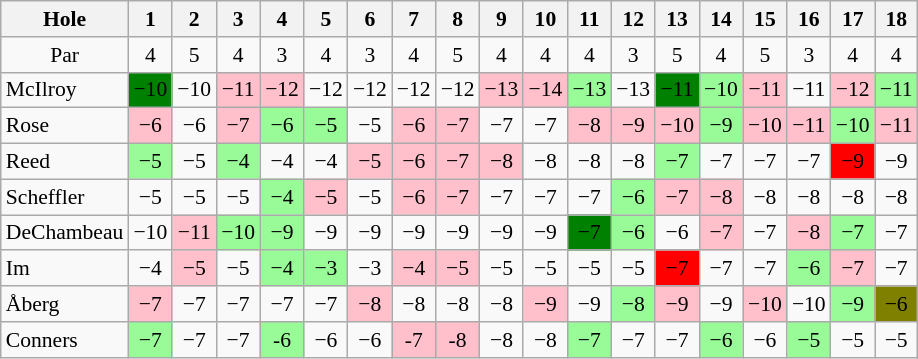<table class="wikitable" style="text-align:center; font-size:90%;">
<tr>
<th>Hole</th>
<th>1</th>
<th>2</th>
<th>3</th>
<th>4</th>
<th>5</th>
<th>6</th>
<th>7</th>
<th>8</th>
<th>9</th>
<th>10</th>
<th>11</th>
<th>12</th>
<th>13</th>
<th>14</th>
<th>15</th>
<th>16</th>
<th>17</th>
<th>18</th>
</tr>
<tr>
<td>Par</td>
<td>4</td>
<td>5</td>
<td>4</td>
<td>3</td>
<td>4</td>
<td>3</td>
<td>4</td>
<td>5</td>
<td>4</td>
<td>4</td>
<td>4</td>
<td>3</td>
<td>5</td>
<td>4</td>
<td>5</td>
<td>3</td>
<td>4</td>
<td>4</td>
</tr>
<tr>
<td align=left> McIlroy</td>
<td style="background: Green;">−10</td>
<td>−10</td>
<td style="background: Pink;">−11</td>
<td style="background: Pink;">−12</td>
<td>−12</td>
<td>−12</td>
<td>−12</td>
<td>−12</td>
<td style="background: Pink;">−13</td>
<td style="background: Pink;">−14</td>
<td style="background: PaleGreen;">−13</td>
<td>−13</td>
<td style="background: Green;">−11</td>
<td style="background: PaleGreen;">−10</td>
<td style="background: Pink;">−11</td>
<td>−11</td>
<td style="background: Pink;">−12</td>
<td style="background: PaleGreen;">−11</td>
</tr>
<tr>
<td align=left> Rose</td>
<td style="background: Pink;">−6</td>
<td>−6</td>
<td style="background: Pink;">−7</td>
<td style="background: PaleGreen;">−6</td>
<td style="background: PaleGreen;">−5</td>
<td>−5</td>
<td style="background: Pink;">−6</td>
<td style="background: Pink;">−7</td>
<td>−7</td>
<td>−7</td>
<td style="background: Pink;">−8</td>
<td style="background: Pink;">−9</td>
<td style="background: Pink;">−10</td>
<td style="background: PaleGreen;">−9</td>
<td style="background: Pink;">−10</td>
<td style="background: Pink;">−11</td>
<td style="background: PaleGreen;">−10</td>
<td style="background: Pink;">−11</td>
</tr>
<tr>
<td align=left> Reed</td>
<td style="background: PaleGreen;">−5</td>
<td>−5</td>
<td style="background: PaleGreen;">−4</td>
<td>−4</td>
<td>−4</td>
<td style="background: Pink;">−5</td>
<td style="background: Pink;">−6</td>
<td style="background: Pink;">−7</td>
<td style="background: Pink;">−8</td>
<td>−8</td>
<td>−8</td>
<td>−8</td>
<td style="background: PaleGreen;">−7</td>
<td>−7</td>
<td>−7</td>
<td>−7</td>
<td style="background: Red;">−9</td>
<td>−9</td>
</tr>
<tr>
<td align=left> Scheffler</td>
<td>−5</td>
<td>−5</td>
<td>−5</td>
<td style="background: PaleGreen;">−4</td>
<td style="background: Pink;">−5</td>
<td>−5</td>
<td style="background: Pink;">−6</td>
<td style="background: Pink;">−7</td>
<td>−7</td>
<td>−7</td>
<td>−7</td>
<td style="background: PaleGreen;">−6</td>
<td style="background: Pink;">−7</td>
<td style="background: Pink;">−8</td>
<td>−8</td>
<td>−8</td>
<td>−8</td>
<td>−8</td>
</tr>
<tr>
<td align=left> DeChambeau</td>
<td>−10</td>
<td style="background: Pink;">−11</td>
<td style="background: PaleGreen;">−10</td>
<td style="background: PaleGreen;">−9</td>
<td>−9</td>
<td>−9</td>
<td>−9</td>
<td>−9</td>
<td>−9</td>
<td>−9</td>
<td style="background: Green;">−7</td>
<td style="background: PaleGreen;">−6</td>
<td>−6</td>
<td style="background: Pink;">−7</td>
<td>−7</td>
<td style="background: Pink;">−8</td>
<td style="background: PaleGreen;">−7</td>
<td>−7</td>
</tr>
<tr>
<td align=left> Im</td>
<td>−4</td>
<td style="background: Pink;">−5</td>
<td>−5</td>
<td style="background: PaleGreen;">−4</td>
<td style="background: PaleGreen;">−3</td>
<td>−3</td>
<td style="background: Pink;">−4</td>
<td style="background: Pink;">−5</td>
<td>−5</td>
<td>−5</td>
<td>−5</td>
<td>−5</td>
<td style="background: Red;">−7</td>
<td>−7</td>
<td>−7</td>
<td style="background: PaleGreen;">−6</td>
<td style="background: Pink;">−7</td>
<td>−7</td>
</tr>
<tr>
<td align=left> Åberg</td>
<td style="background: Pink;">−7</td>
<td>−7</td>
<td>−7</td>
<td>−7</td>
<td>−7</td>
<td style="background: Pink;">−8</td>
<td>−8</td>
<td>−8</td>
<td>−8</td>
<td style="background: Pink;">−9</td>
<td>−9</td>
<td style="background: PaleGreen;">−8</td>
<td style="background: Pink;">−9</td>
<td>−9</td>
<td style="background: Pink;">−10</td>
<td>−10</td>
<td style="background: PaleGreen;">−9</td>
<td style="background: Olive;">−6</td>
</tr>
<tr>
<td align=left> Conners</td>
<td style="background: PaleGreen;">−7</td>
<td>−7</td>
<td>−7</td>
<td style="background: PaleGreen;">-6</td>
<td>−6</td>
<td>−6</td>
<td style="background: Pink;">-7</td>
<td style="background: Pink;">-8</td>
<td>−8</td>
<td>−8</td>
<td style="background: PaleGreen;">−7</td>
<td>−7</td>
<td>−7</td>
<td style="background: PaleGreen;">−6</td>
<td>−6</td>
<td style="background: PaleGreen;">−5</td>
<td>−5</td>
<td>−5</td>
</tr>
</table>
